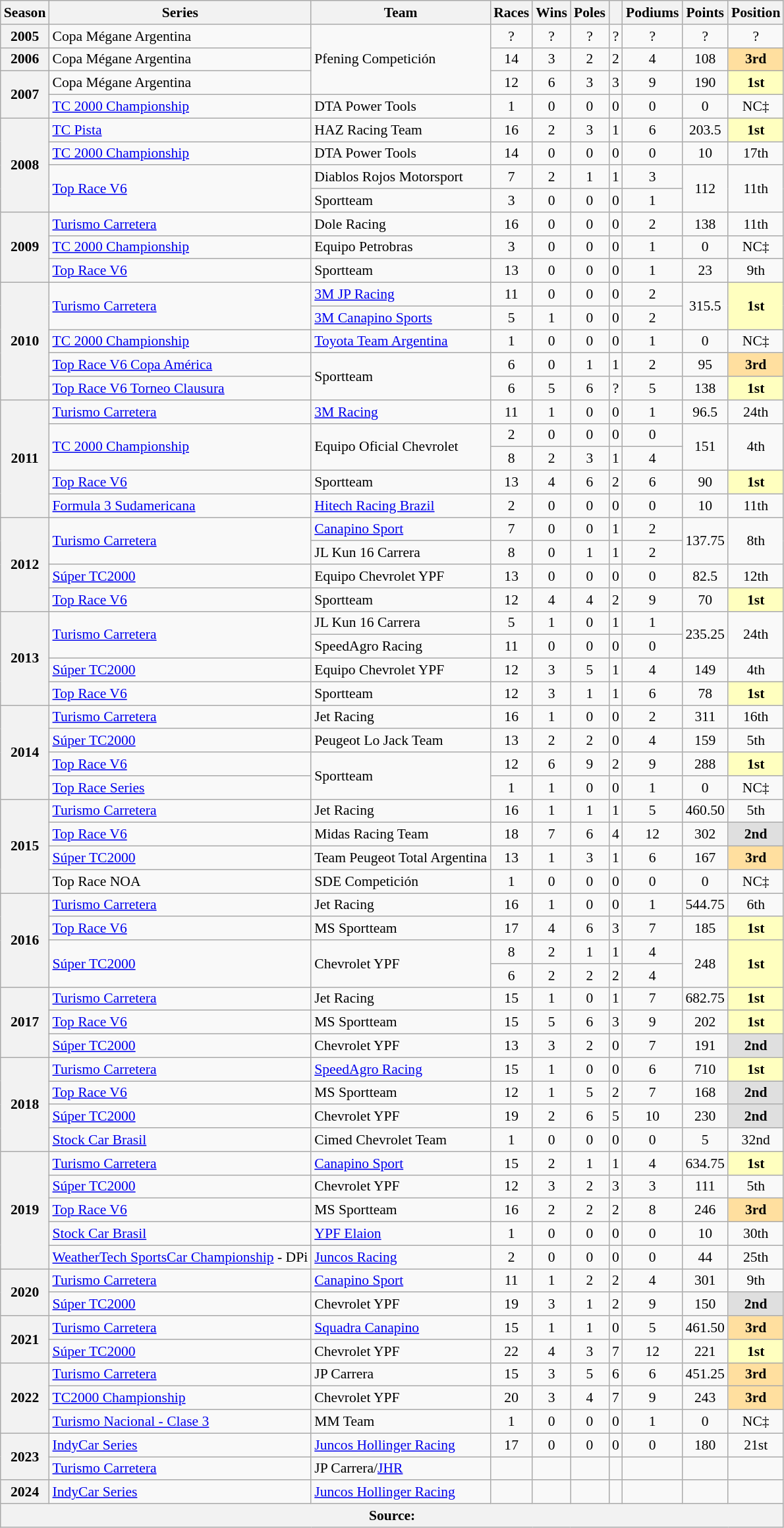<table class="wikitable" style="font-size: 90%; text-align:center">
<tr>
<th>Season</th>
<th>Series</th>
<th>Team</th>
<th>Races</th>
<th>Wins</th>
<th>Poles</th>
<th></th>
<th>Podiums</th>
<th>Points</th>
<th>Position</th>
</tr>
<tr>
<th>2005</th>
<td align=left>Copa Mégane Argentina</td>
<td rowspan="3" align="left">Pfening Competición</td>
<td>?</td>
<td>?</td>
<td>?</td>
<td>?</td>
<td>?</td>
<td>?</td>
<td>?</td>
</tr>
<tr>
<th>2006</th>
<td align=left>Copa Mégane Argentina</td>
<td>14</td>
<td>3</td>
<td>2</td>
<td>2</td>
<td>4</td>
<td>108</td>
<td style="background:#FFDF9F;"><strong>3rd</strong></td>
</tr>
<tr>
<th rowspan=2>2007</th>
<td align=left>Copa Mégane Argentina</td>
<td>12</td>
<td>6</td>
<td>3</td>
<td>3</td>
<td>9</td>
<td>190</td>
<td style="background:#FFFFBF;"><strong>1st</strong></td>
</tr>
<tr>
<td align=left><a href='#'>TC 2000 Championship</a></td>
<td align=left>DTA Power Tools</td>
<td>1</td>
<td>0</td>
<td>0</td>
<td>0</td>
<td>0</td>
<td>0</td>
<td>NC‡</td>
</tr>
<tr>
<th rowspan=4>2008</th>
<td align=left><a href='#'>TC Pista</a></td>
<td align=left>HAZ Racing Team</td>
<td>16</td>
<td>2</td>
<td>3</td>
<td>1</td>
<td>6</td>
<td>203.5</td>
<td style="background:#FFFFBF;"><strong>1st</strong></td>
</tr>
<tr>
<td align=left><a href='#'>TC 2000 Championship</a></td>
<td align=left>DTA Power Tools</td>
<td>14</td>
<td>0</td>
<td>0</td>
<td>0</td>
<td>0</td>
<td>10</td>
<td>17th</td>
</tr>
<tr>
<td rowspan=2 align=left><a href='#'>Top Race V6</a></td>
<td align=left>Diablos Rojos Motorsport</td>
<td>7</td>
<td>2</td>
<td>1</td>
<td>1</td>
<td>3</td>
<td rowspan=2>112</td>
<td rowspan=2>11th</td>
</tr>
<tr>
<td align=left>Sportteam</td>
<td>3</td>
<td>0</td>
<td>0</td>
<td>0</td>
<td>1</td>
</tr>
<tr>
<th rowspan="3">2009</th>
<td align=left><a href='#'>Turismo Carretera</a></td>
<td align=left>Dole Racing</td>
<td>16</td>
<td>0</td>
<td>0</td>
<td>0</td>
<td>2</td>
<td>138</td>
<td>11th</td>
</tr>
<tr>
<td align=left><a href='#'>TC 2000 Championship</a></td>
<td align="left">Equipo Petrobras</td>
<td>3</td>
<td>0</td>
<td>0</td>
<td>0</td>
<td>1</td>
<td>0</td>
<td>NC‡</td>
</tr>
<tr>
<td align="left"><a href='#'>Top Race V6</a></td>
<td align="left">Sportteam</td>
<td>13</td>
<td>0</td>
<td>0</td>
<td>0</td>
<td>1</td>
<td>23</td>
<td>9th</td>
</tr>
<tr>
<th rowspan="5">2010</th>
<td rowspan="2" align="left"><a href='#'>Turismo Carretera</a></td>
<td align="left"><a href='#'>3M JP Racing</a></td>
<td>11</td>
<td>0</td>
<td>0</td>
<td>0</td>
<td>2</td>
<td rowspan="2">315.5</td>
<td rowspan="2" style="background:#FFFFBF;"><strong>1st</strong></td>
</tr>
<tr>
<td align="left"><a href='#'>3M Canapino Sports</a></td>
<td>5</td>
<td>1</td>
<td>0</td>
<td>0</td>
<td>2</td>
</tr>
<tr>
<td align="left"><a href='#'>TC 2000 Championship</a></td>
<td align="left"><a href='#'>Toyota Team Argentina</a></td>
<td>1</td>
<td>0</td>
<td>0</td>
<td>0</td>
<td>1</td>
<td>0</td>
<td>NC‡</td>
</tr>
<tr>
<td align="left"><a href='#'>Top Race V6 Copa América</a></td>
<td rowspan="2" align="left">Sportteam</td>
<td>6</td>
<td>0</td>
<td>1</td>
<td>1</td>
<td>2</td>
<td>95</td>
<td style="background:#FFDF9F;"><strong>3rd</strong></td>
</tr>
<tr>
<td align="left"><a href='#'>Top Race V6 Torneo Clausura</a></td>
<td>6</td>
<td>5</td>
<td>6</td>
<td>?</td>
<td>5</td>
<td>138</td>
<td style="background:#FFFFBF;"><strong>1st</strong></td>
</tr>
<tr>
<th rowspan="5">2011</th>
<td align="left"><a href='#'>Turismo Carretera</a></td>
<td align="left"><a href='#'>3M Racing</a></td>
<td>11</td>
<td>1</td>
<td>0</td>
<td>0</td>
<td>1</td>
<td>96.5</td>
<td>24th</td>
</tr>
<tr>
<td rowspan="2" align="left"><a href='#'>TC 2000 Championship</a></td>
<td rowspan="2" align="left">Equipo Oficial Chevrolet</td>
<td>2</td>
<td>0</td>
<td>0</td>
<td>0</td>
<td>0</td>
<td rowspan="2">151</td>
<td rowspan="2">4th</td>
</tr>
<tr>
<td>8</td>
<td>2</td>
<td>3</td>
<td>1</td>
<td>4</td>
</tr>
<tr>
<td align="left"><a href='#'>Top Race V6</a></td>
<td align="left">Sportteam</td>
<td>13</td>
<td>4</td>
<td>6</td>
<td>2</td>
<td>6</td>
<td>90</td>
<td style="background:#FFFFBF;"><strong>1st</strong></td>
</tr>
<tr>
<td align="left"><a href='#'>Formula 3 Sudamericana</a></td>
<td align="left"><a href='#'>Hitech Racing Brazil</a></td>
<td>2</td>
<td>0</td>
<td>0</td>
<td>0</td>
<td>0</td>
<td>10</td>
<td>11th</td>
</tr>
<tr>
<th rowspan="4">2012</th>
<td rowspan="2" align="left"><a href='#'>Turismo Carretera</a></td>
<td align="left"><a href='#'>Canapino Sport</a></td>
<td>7</td>
<td>0</td>
<td>0</td>
<td>1</td>
<td>2</td>
<td rowspan="2">137.75</td>
<td rowspan="2">8th</td>
</tr>
<tr>
<td align="left">JL Kun 16 Carrera</td>
<td>8</td>
<td>0</td>
<td>1</td>
<td>1</td>
<td>2</td>
</tr>
<tr>
<td align="left"><a href='#'>Súper TC2000</a></td>
<td align="left">Equipo Chevrolet YPF</td>
<td>13</td>
<td>0</td>
<td>0</td>
<td>0</td>
<td>0</td>
<td>82.5</td>
<td>12th</td>
</tr>
<tr>
<td align="left"><a href='#'>Top Race V6</a></td>
<td align="left">Sportteam</td>
<td>12</td>
<td>4</td>
<td>4</td>
<td>2</td>
<td>9</td>
<td>70</td>
<td style="background:#FFFFBF;"><strong>1st</strong></td>
</tr>
<tr>
<th rowspan="4">2013</th>
<td rowspan="2" align="left"><a href='#'>Turismo Carretera</a></td>
<td align="left">JL Kun 16 Carrera</td>
<td>5</td>
<td>1</td>
<td>0</td>
<td>1</td>
<td>1</td>
<td rowspan="2">235.25</td>
<td rowspan="2">24th</td>
</tr>
<tr>
<td align="left">SpeedAgro Racing</td>
<td>11</td>
<td>0</td>
<td>0</td>
<td>0</td>
<td>0</td>
</tr>
<tr>
<td align="left"><a href='#'>Súper TC2000</a></td>
<td align="left">Equipo Chevrolet YPF</td>
<td>12</td>
<td>3</td>
<td>5</td>
<td>1</td>
<td>4</td>
<td>149</td>
<td>4th</td>
</tr>
<tr>
<td align="left"><a href='#'>Top Race V6</a></td>
<td align="left">Sportteam</td>
<td>12</td>
<td>3</td>
<td>1</td>
<td>1</td>
<td>6</td>
<td>78</td>
<td style="background:#FFFFBF;"><strong>1st</strong></td>
</tr>
<tr>
<th rowspan="4">2014</th>
<td align="left"><a href='#'>Turismo Carretera</a></td>
<td align="left">Jet Racing</td>
<td>16</td>
<td>1</td>
<td>0</td>
<td>0</td>
<td>2</td>
<td>311</td>
<td>16th</td>
</tr>
<tr>
<td align="left"><a href='#'>Súper TC2000</a></td>
<td align="left">Peugeot Lo Jack Team</td>
<td>13</td>
<td>2</td>
<td>2</td>
<td>0</td>
<td>4</td>
<td>159</td>
<td>5th</td>
</tr>
<tr>
<td align="left"><a href='#'>Top Race V6</a></td>
<td rowspan="2" align="left">Sportteam</td>
<td>12</td>
<td>6</td>
<td>9</td>
<td>2</td>
<td>9</td>
<td>288</td>
<td style="background:#FFFFBF;"><strong>1st</strong></td>
</tr>
<tr>
<td align="left"><a href='#'>Top Race Series</a></td>
<td>1</td>
<td>1</td>
<td>0</td>
<td>0</td>
<td>1</td>
<td>0</td>
<td>NC‡</td>
</tr>
<tr>
<th rowspan="4">2015</th>
<td align="left"><a href='#'>Turismo Carretera</a></td>
<td align="left">Jet Racing</td>
<td>16</td>
<td>1</td>
<td>1</td>
<td>1</td>
<td>5</td>
<td>460.50</td>
<td>5th</td>
</tr>
<tr>
<td align="left"><a href='#'>Top Race V6</a></td>
<td align="left">Midas Racing Team</td>
<td>18</td>
<td>7</td>
<td>6</td>
<td>4</td>
<td>12</td>
<td>302</td>
<td style="background:#DFDFDF;"><strong>2nd</strong></td>
</tr>
<tr>
<td align="left"><a href='#'>Súper TC2000</a></td>
<td align="left">Team Peugeot Total Argentina</td>
<td>13</td>
<td>1</td>
<td>3</td>
<td>1</td>
<td>6</td>
<td>167</td>
<td style="background:#FFDF9F;"><strong>3rd</strong></td>
</tr>
<tr>
<td align="left">Top Race NOA</td>
<td align="left">SDE Competición</td>
<td>1</td>
<td>0</td>
<td>0</td>
<td>0</td>
<td>0</td>
<td>0</td>
<td>NC‡</td>
</tr>
<tr>
<th rowspan="4">2016</th>
<td align="left"><a href='#'>Turismo Carretera</a></td>
<td align="left">Jet Racing</td>
<td>16</td>
<td>1</td>
<td>0</td>
<td>0</td>
<td>1</td>
<td>544.75</td>
<td>6th</td>
</tr>
<tr>
<td align="left"><a href='#'>Top Race V6</a></td>
<td align="left">MS Sportteam</td>
<td>17</td>
<td>4</td>
<td>6</td>
<td>3</td>
<td>7</td>
<td>185</td>
<td style="background:#FFFFBF;"><strong>1st</strong></td>
</tr>
<tr>
<td rowspan="2" align="left"><a href='#'>Súper TC2000</a></td>
<td rowspan="2" align="left">Chevrolet YPF</td>
<td>8</td>
<td>2</td>
<td>1</td>
<td>1</td>
<td>4</td>
<td rowspan="2">248</td>
<td rowspan="2" style="background:#FFFFBF;"><strong>1st</strong></td>
</tr>
<tr>
<td>6</td>
<td>2</td>
<td>2</td>
<td>2</td>
<td>4</td>
</tr>
<tr>
<th rowspan="3">2017</th>
<td align="left"><a href='#'>Turismo Carretera</a></td>
<td align="left">Jet Racing</td>
<td>15</td>
<td>1</td>
<td>0</td>
<td>1</td>
<td>7</td>
<td>682.75</td>
<td style="background:#FFFFBF;"><strong>1st</strong></td>
</tr>
<tr>
<td align="left"><a href='#'>Top Race V6</a></td>
<td align="left">MS Sportteam</td>
<td>15</td>
<td>5</td>
<td>6</td>
<td>3</td>
<td>9</td>
<td>202</td>
<td style="background:#FFFFBF;"><strong>1st</strong></td>
</tr>
<tr>
<td align="left"><a href='#'>Súper TC2000</a></td>
<td align="left">Chevrolet YPF</td>
<td>13</td>
<td>3</td>
<td>2</td>
<td>0</td>
<td>7</td>
<td>191</td>
<td style="background:#DFDFDF;"><strong>2nd</strong></td>
</tr>
<tr>
<th rowspan="4">2018</th>
<td align="left"><a href='#'>Turismo Carretera</a></td>
<td align="left"><a href='#'>SpeedAgro Racing</a></td>
<td>15</td>
<td>1</td>
<td>0</td>
<td>0</td>
<td>6</td>
<td>710</td>
<td style="background:#FFFFBF;"><strong>1st</strong></td>
</tr>
<tr>
<td align="left"><a href='#'>Top Race V6</a></td>
<td align="left">MS Sportteam</td>
<td>12</td>
<td>1</td>
<td>5</td>
<td>2</td>
<td>7</td>
<td>168</td>
<td style="background:#DFDFDF;"><strong>2nd</strong></td>
</tr>
<tr>
<td align="left"><a href='#'>Súper TC2000</a></td>
<td align="left">Chevrolet YPF</td>
<td>19</td>
<td>2</td>
<td>6</td>
<td>5</td>
<td>10</td>
<td>230</td>
<td style="background:#DFDFDF;"><strong>2nd</strong></td>
</tr>
<tr>
<td align="left"><a href='#'>Stock Car Brasil</a></td>
<td align="left">Cimed Chevrolet Team</td>
<td>1</td>
<td>0</td>
<td>0</td>
<td>0</td>
<td>0</td>
<td>5</td>
<td>32nd</td>
</tr>
<tr>
<th rowspan="5">2019</th>
<td align="left"><a href='#'>Turismo Carretera</a></td>
<td align="left"><a href='#'>Canapino Sport</a></td>
<td>15</td>
<td>2</td>
<td>1</td>
<td>1</td>
<td>4</td>
<td>634.75</td>
<td style="background:#FFFFBF;"><strong>1st</strong></td>
</tr>
<tr>
<td align="left"><a href='#'>Súper TC2000</a></td>
<td align="left">Chevrolet YPF</td>
<td>12</td>
<td>3</td>
<td>2</td>
<td>3</td>
<td>3</td>
<td>111</td>
<td>5th</td>
</tr>
<tr>
<td align="left"><a href='#'>Top Race V6</a></td>
<td align="left">MS Sportteam</td>
<td>16</td>
<td>2</td>
<td>2</td>
<td>2</td>
<td>8</td>
<td>246</td>
<td style="background:#FFDF9F;"><strong>3rd</strong></td>
</tr>
<tr>
<td align="left"><a href='#'>Stock Car Brasil</a></td>
<td align="left"><a href='#'>YPF Elaion</a></td>
<td>1</td>
<td>0</td>
<td>0</td>
<td>0</td>
<td>0</td>
<td>10</td>
<td>30th</td>
</tr>
<tr>
<td align="left"><a href='#'>WeatherTech SportsCar Championship</a> - DPi</td>
<td align="left"><a href='#'>Juncos Racing</a></td>
<td>2</td>
<td>0</td>
<td>0</td>
<td>0</td>
<td>0</td>
<td>44</td>
<td>25th</td>
</tr>
<tr>
<th rowspan="2">2020</th>
<td align="left"><a href='#'>Turismo Carretera</a></td>
<td align="left"><a href='#'>Canapino Sport</a></td>
<td>11</td>
<td>1</td>
<td>2</td>
<td>2</td>
<td>4</td>
<td>301</td>
<td>9th</td>
</tr>
<tr>
<td align="left"><a href='#'>Súper TC2000</a></td>
<td align="left">Chevrolet YPF</td>
<td>19</td>
<td>3</td>
<td>1</td>
<td>2</td>
<td>9</td>
<td>150</td>
<td style="background:#DFDFDF;"><strong>2nd</strong></td>
</tr>
<tr>
<th rowspan="2">2021</th>
<td align="left"><a href='#'>Turismo Carretera</a></td>
<td align="left"><a href='#'>Squadra Canapino</a></td>
<td>15</td>
<td>1</td>
<td>1</td>
<td>0</td>
<td>5</td>
<td>461.50</td>
<td style="background:#FFDF9F;"><strong>3rd</strong></td>
</tr>
<tr>
<td align="left"><a href='#'>Súper TC2000</a></td>
<td align="left">Chevrolet YPF</td>
<td>22</td>
<td>4</td>
<td>3</td>
<td>7</td>
<td>12</td>
<td>221</td>
<td style="background:#FFFFBF;"><strong>1st</strong></td>
</tr>
<tr>
<th rowspan="3">2022</th>
<td align="left"><a href='#'>Turismo Carretera</a></td>
<td align="left">JP Carrera</td>
<td>15</td>
<td>3</td>
<td>5</td>
<td>6</td>
<td>6</td>
<td>451.25</td>
<td style="background:#FFDF9F;"><strong>3rd</strong></td>
</tr>
<tr>
<td align="left"><a href='#'>TC2000 Championship</a></td>
<td align="left">Chevrolet YPF</td>
<td>20</td>
<td>3</td>
<td>4</td>
<td>7</td>
<td>9</td>
<td>243</td>
<td style="background:#FFDF9F;"><strong>3rd</strong></td>
</tr>
<tr>
<td align="left"><a href='#'>Turismo Nacional - Clase 3</a></td>
<td align="left">MM Team</td>
<td>1</td>
<td>0</td>
<td>0</td>
<td>0</td>
<td>1</td>
<td>0</td>
<td>NC‡</td>
</tr>
<tr>
<th rowspan="2">2023</th>
<td align=left><a href='#'>IndyCar Series</a></td>
<td align=left><a href='#'>Juncos Hollinger Racing</a></td>
<td>17</td>
<td>0</td>
<td>0</td>
<td>0</td>
<td>0</td>
<td>180</td>
<td>21st</td>
</tr>
<tr>
<td align=left><a href='#'>Turismo Carretera</a></td>
<td align=left>JP Carrera/<a href='#'>JHR</a></td>
<td></td>
<td></td>
<td></td>
<td></td>
<td></td>
<td></td>
<td></td>
</tr>
<tr>
<th>2024</th>
<td align=left><a href='#'>IndyCar Series</a></td>
<td align=left><a href='#'>Juncos Hollinger Racing</a></td>
<td></td>
<td></td>
<td></td>
<td></td>
<td></td>
<td></td>
<td></td>
</tr>
<tr>
<th colspan="10">Source:</th>
</tr>
</table>
